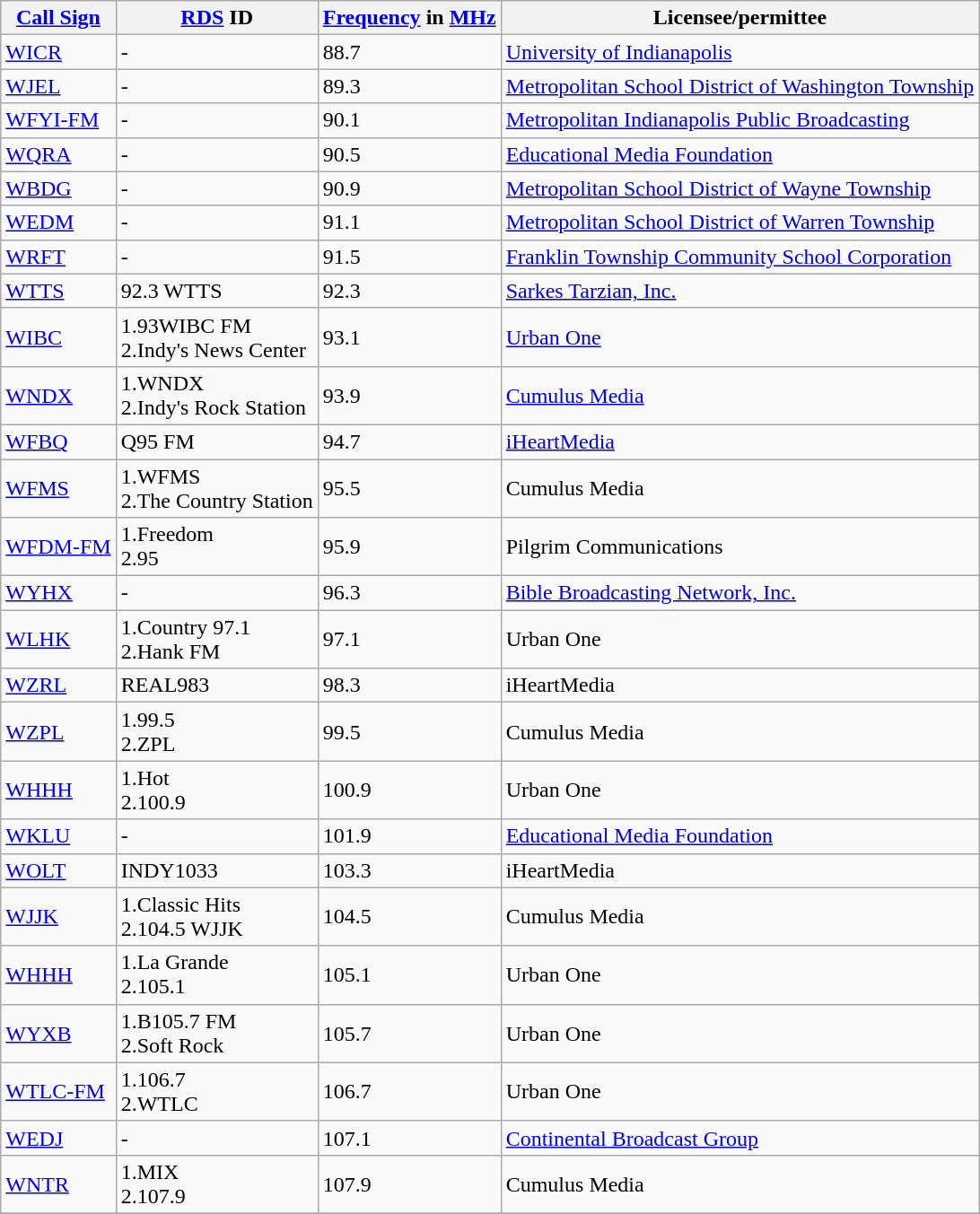<table class="wikitable">
<tr>
<th><a href='#'>Call Sign</a></th>
<th><a href='#'>RDS</a> ID</th>
<th><a href='#'>Frequency</a> in <a href='#'>MHz</a></th>
<th>Licensee/permittee</th>
</tr>
<tr>
<td><a href='#'>WICR</a></td>
<td>-</td>
<td>88.7</td>
<td><a href='#'>University of Indianapolis</a></td>
</tr>
<tr>
<td><a href='#'>WJEL</a></td>
<td>-</td>
<td>89.3</td>
<td><a href='#'>Metropolitan School District of Washington Township</a></td>
</tr>
<tr>
<td><a href='#'>WFYI-FM</a></td>
<td>-</td>
<td>90.1</td>
<td><a href='#'>Metropolitan Indianapolis Public Broadcasting</a></td>
</tr>
<tr>
<td><a href='#'>WQRA</a></td>
<td>-</td>
<td>90.5</td>
<td><a href='#'>Educational Media Foundation</a></td>
</tr>
<tr>
<td><a href='#'>WBDG</a></td>
<td>-</td>
<td>90.9</td>
<td><a href='#'>Metropolitan School District of Wayne Township</a></td>
</tr>
<tr>
<td><a href='#'>WEDM</a></td>
<td>-</td>
<td>91.1</td>
<td><a href='#'>Metropolitan School District of Warren Township</a></td>
</tr>
<tr>
<td><a href='#'>WRFT</a></td>
<td>-</td>
<td>91.5</td>
<td><a href='#'>Franklin Township Community School Corporation</a></td>
</tr>
<tr>
<td><a href='#'>WTTS</a></td>
<td>92.3 WTTS</td>
<td>92.3</td>
<td><a href='#'>Sarkes Tarzian, Inc.</a></td>
</tr>
<tr>
<td><a href='#'>WIBC</a></td>
<td>1.93WIBC FM <br> 2.Indy's News Center</td>
<td>93.1</td>
<td><a href='#'>Urban One</a></td>
</tr>
<tr>
<td><a href='#'>WNDX</a></td>
<td>1.WNDX <br> 2.Indy's Rock Station</td>
<td>93.9</td>
<td><a href='#'>Cumulus Media</a></td>
</tr>
<tr>
<td><a href='#'>WFBQ</a></td>
<td>Q95 FM</td>
<td>94.7</td>
<td><a href='#'>iHeartMedia</a></td>
</tr>
<tr>
<td><a href='#'>WFMS</a></td>
<td>1.WFMS <br> 2.The Country Station</td>
<td>95.5</td>
<td>Cumulus Media</td>
</tr>
<tr>
<td><a href='#'>WFDM-FM</a></td>
<td>1.Freedom <br> 2.95</td>
<td>95.9</td>
<td>Pilgrim Communications</td>
</tr>
<tr>
<td><a href='#'>WYHX</a></td>
<td>-</td>
<td>96.3</td>
<td><a href='#'>Bible Broadcasting Network, Inc.</a></td>
</tr>
<tr>
<td><a href='#'>WLHK</a></td>
<td>1.Country 97.1 <br> 2.Hank FM</td>
<td>97.1</td>
<td>Urban One</td>
</tr>
<tr>
<td><a href='#'>WZRL</a></td>
<td>REAL983</td>
<td>98.3</td>
<td>iHeartMedia</td>
</tr>
<tr>
<td><a href='#'>WZPL</a></td>
<td>1.99.5 <br> 2.ZPL</td>
<td>99.5</td>
<td>Cumulus Media</td>
</tr>
<tr>
<td><a href='#'>WHHH</a></td>
<td>1.Hot <br> 2.100.9</td>
<td>100.9</td>
<td>Urban One</td>
</tr>
<tr>
<td><a href='#'>WKLU</a></td>
<td>-</td>
<td>101.9</td>
<td><a href='#'>Educational Media Foundation</a></td>
</tr>
<tr>
<td><a href='#'>WOLT</a></td>
<td>INDY1033</td>
<td>103.3</td>
<td>iHeartMedia</td>
</tr>
<tr>
<td><a href='#'>WJJK</a></td>
<td>1.Classic Hits <br> 2.104.5 WJJK</td>
<td>104.5</td>
<td>Cumulus Media</td>
</tr>
<tr>
<td><a href='#'>WHHH</a></td>
<td>1.La Grande <br> 2.105.1</td>
<td>105.1</td>
<td>Urban One</td>
</tr>
<tr>
<td><a href='#'>WYXB</a></td>
<td>1.B105.7 FM <br> 2.Soft Rock</td>
<td>105.7</td>
<td>Urban One</td>
</tr>
<tr>
<td><a href='#'>WTLC-FM</a></td>
<td>1.106.7 <br> 2.WTLC</td>
<td>106.7</td>
<td>Urban One</td>
</tr>
<tr>
<td><a href='#'>WEDJ</a></td>
<td>-</td>
<td>107.1</td>
<td><a href='#'>Continental Broadcast Group</a></td>
</tr>
<tr>
<td><a href='#'>WNTR</a></td>
<td>1.MIX <br> 2.107.9</td>
<td>107.9</td>
<td>Cumulus Media</td>
</tr>
<tr>
</tr>
</table>
